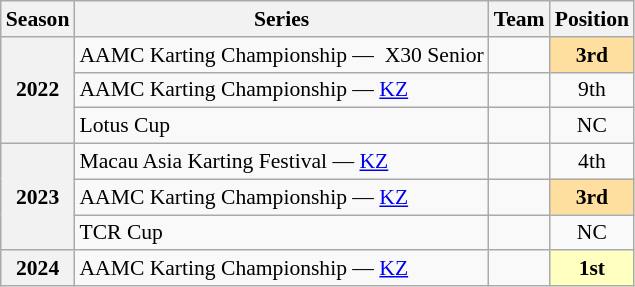<table class="wikitable" style="font-size: 90%; text-align:center">
<tr>
<th>Season</th>
<th>Series</th>
<th>Team</th>
<th>Position</th>
</tr>
<tr>
<th rowspan="3">2022</th>
<td align="left">AAMC Karting Championship —  X30 Senior</td>
<td></td>
<td style="background:#FFDF9F;"><strong>3rd</strong></td>
</tr>
<tr>
<td align="left">AAMC Karting Championship — <a href='#'>KZ</a></td>
<td></td>
<td>9th</td>
</tr>
<tr>
<td align="left">Lotus Cup</td>
<td></td>
<td>NC</td>
</tr>
<tr>
<th rowspan="3">2023</th>
<td align="left">Macau Asia Karting Festival — <a href='#'>KZ</a></td>
<td></td>
<td>4th</td>
</tr>
<tr>
<td align="left">AAMC Karting Championship — <a href='#'>KZ</a></td>
<td></td>
<td style="background:#FFDF9F;"><strong>3rd</strong></td>
</tr>
<tr>
<td align="left">TCR Cup</td>
<td></td>
<td style="background:#;">NC</td>
</tr>
<tr>
<th>2024</th>
<td align="left">AAMC Karting Championship — <a href='#'>KZ</a></td>
<td></td>
<td style="background:#FFFFBF;"><strong>1st</strong></td>
</tr>
</table>
